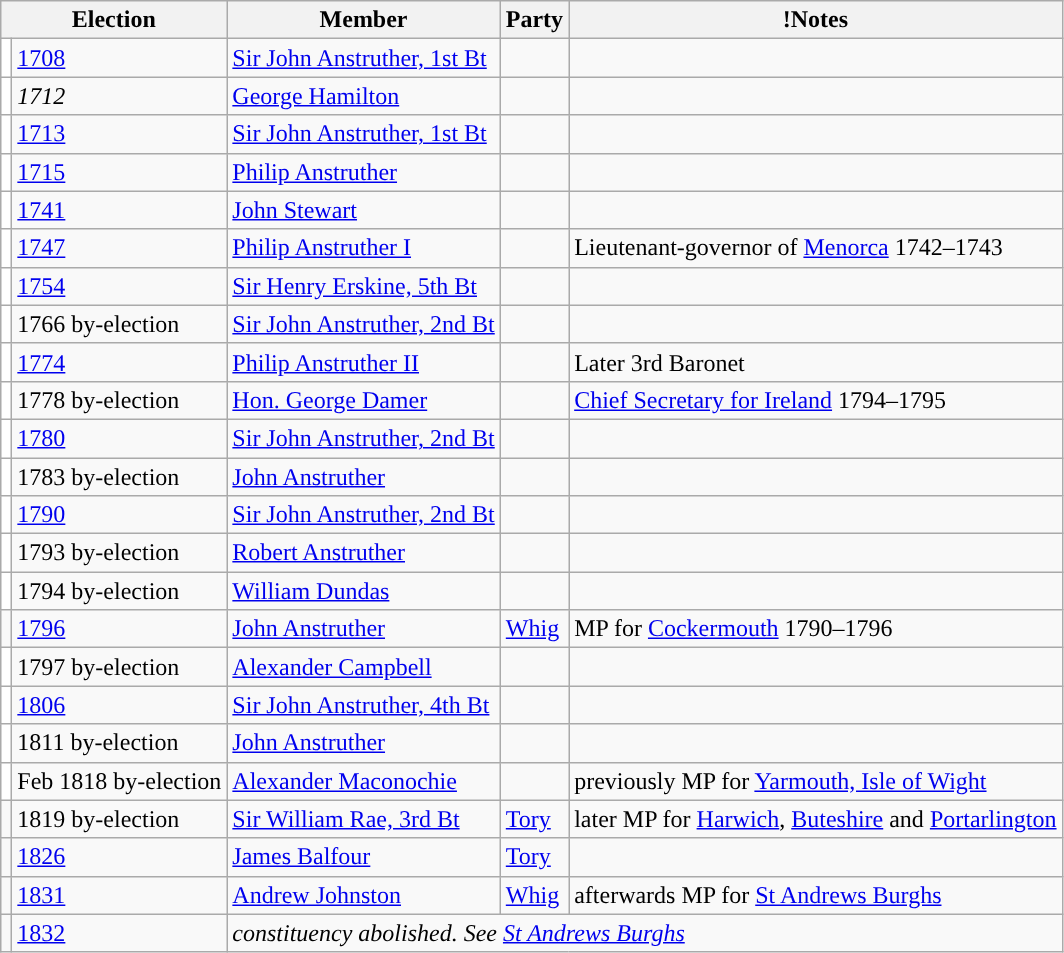<table class="wikitable">
<tr>
<th colspan="2">Election</th>
<th>Member</th>
<th>Party </th>
<th>!Notes</th>
</tr>
<tr>
<td style="color:inherit;background-color: white"></td>
<td><a href='#'>1708</a></td>
<td><a href='#'>Sir John Anstruther, 1st Bt</a></td>
<td></td>
<td></td>
</tr>
<tr>
<td style="color:inherit;background-color: white"></td>
<td><em>1712</em></td>
<td><a href='#'>George Hamilton</a></td>
<td></td>
<td></td>
</tr>
<tr>
<td style="color:inherit;background-color: white"></td>
<td><a href='#'>1713</a></td>
<td><a href='#'>Sir John Anstruther, 1st Bt</a></td>
<td></td>
<td></td>
</tr>
<tr>
<td style="color:inherit;background-color: white"></td>
<td><a href='#'>1715</a></td>
<td><a href='#'>Philip Anstruther</a></td>
<td></td>
<td></td>
</tr>
<tr>
<td style="color:inherit;background-color: white"></td>
<td><a href='#'>1741</a></td>
<td><a href='#'>John Stewart</a></td>
<td></td>
<td></td>
</tr>
<tr>
<td style="color:inherit;background-color: white"></td>
<td><a href='#'>1747</a></td>
<td><a href='#'>Philip Anstruther I</a></td>
<td></td>
<td>Lieutenant-governor of <a href='#'>Menorca</a> 1742–1743</td>
</tr>
<tr>
<td style="color:inherit;background-color: white"></td>
<td><a href='#'>1754</a></td>
<td><a href='#'>Sir Henry Erskine, 5th Bt</a></td>
<td></td>
<td></td>
</tr>
<tr>
<td style="color:inherit;background-color: white"></td>
<td>1766 by-election</td>
<td><a href='#'>Sir John Anstruther, 2nd Bt</a></td>
<td></td>
<td></td>
</tr>
<tr>
<td style="color:inherit;background-color: white"></td>
<td><a href='#'>1774</a></td>
<td><a href='#'>Philip Anstruther II</a></td>
<td></td>
<td>Later 3rd Baronet</td>
</tr>
<tr>
<td style="color:inherit;background-color: white"></td>
<td>1778 by-election</td>
<td><a href='#'>Hon. George Damer</a></td>
<td></td>
<td><a href='#'>Chief Secretary for Ireland</a> 1794–1795</td>
</tr>
<tr>
<td style="color:inherit;background-color: white"></td>
<td><a href='#'>1780</a></td>
<td><a href='#'>Sir John Anstruther, 2nd Bt</a></td>
<td></td>
<td></td>
</tr>
<tr>
<td style="color:inherit;background-color: white"></td>
<td>1783 by-election</td>
<td><a href='#'>John Anstruther</a></td>
<td></td>
<td></td>
</tr>
<tr>
<td style="color:inherit;background-color: white"></td>
<td><a href='#'>1790</a></td>
<td><a href='#'>Sir John Anstruther, 2nd Bt</a></td>
<td></td>
<td></td>
</tr>
<tr>
<td style="color:inherit;background-color: white"></td>
<td>1793 by-election</td>
<td><a href='#'>Robert Anstruther</a></td>
<td></td>
<td></td>
</tr>
<tr>
<td style="color:inherit;background-color: white"></td>
<td>1794 by-election</td>
<td><a href='#'>William Dundas</a></td>
<td></td>
<td></td>
</tr>
<tr>
<td style="color:inherit;background-color: "></td>
<td><a href='#'>1796</a></td>
<td><a href='#'>John Anstruther</a></td>
<td><a href='#'>Whig</a></td>
<td>MP for <a href='#'>Cockermouth</a> 1790–1796</td>
</tr>
<tr>
<td style="color:inherit;background-color: white"></td>
<td>1797 by-election</td>
<td><a href='#'>Alexander Campbell</a></td>
<td></td>
<td></td>
</tr>
<tr>
<td style="color:inherit;background-color: white"></td>
<td><a href='#'>1806</a></td>
<td><a href='#'>Sir John Anstruther, 4th Bt</a></td>
<td></td>
<td></td>
</tr>
<tr>
<td style="color:inherit;background-color: white"></td>
<td>1811 by-election</td>
<td><a href='#'>John Anstruther</a></td>
<td></td>
<td></td>
</tr>
<tr>
<td style="color:inherit;background-color: white"></td>
<td>Feb 1818 by-election</td>
<td><a href='#'>Alexander Maconochie</a></td>
<td></td>
<td>previously MP for <a href='#'>Yarmouth, Isle of Wight</a></td>
</tr>
<tr>
<td style="color:inherit;background-color: "></td>
<td>1819 by-election</td>
<td><a href='#'>Sir William Rae, 3rd Bt</a></td>
<td><a href='#'>Tory</a></td>
<td>later MP for <a href='#'>Harwich</a>, <a href='#'>Buteshire</a> and <a href='#'>Portarlington</a></td>
</tr>
<tr>
<td style="color:inherit;background-color: "></td>
<td><a href='#'>1826</a></td>
<td><a href='#'>James Balfour</a></td>
<td><a href='#'>Tory</a></td>
<td></td>
</tr>
<tr>
<td style="color:inherit;background-color: "></td>
<td><a href='#'>1831</a></td>
<td><a href='#'>Andrew Johnston</a></td>
<td><a href='#'>Whig</a></td>
<td>afterwards MP for <a href='#'>St Andrews Burghs</a></td>
</tr>
<tr>
<td></td>
<td><a href='#'>1832</a></td>
<td colspan="3"><em>constituency abolished. See <a href='#'>St Andrews Burghs</a></em></td>
</tr>
</table>
